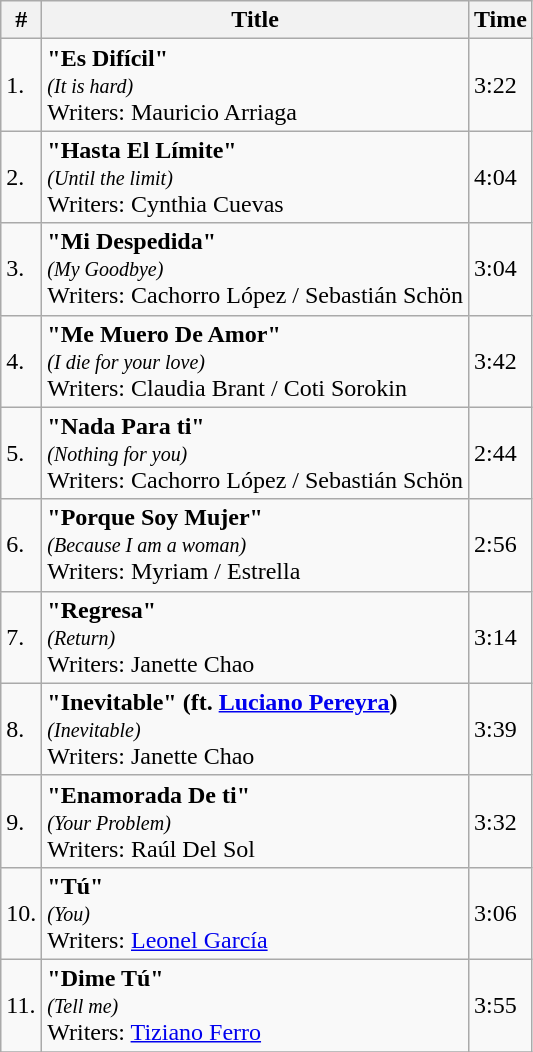<table class="wikitable">
<tr>
<th>#</th>
<th>Title</th>
<th>Time</th>
</tr>
<tr>
<td>1.</td>
<td><strong>"Es Difícil"</strong> <br><small><em>(It is hard)</em></small> <br>Writers: Mauricio Arriaga</td>
<td>3:22</td>
</tr>
<tr>
<td>2.</td>
<td><strong>"Hasta El Límite"</strong><br><small><em>(Until the limit)</em></small> <br>Writers: Cynthia Cuevas</td>
<td>4:04</td>
</tr>
<tr>
<td>3.</td>
<td><strong>"Mi Despedida"</strong><br><small><em>(My Goodbye)</em></small> <br>Writers: Cachorro López / Sebastián Schön</td>
<td>3:04</td>
</tr>
<tr>
<td>4.</td>
<td><strong>"Me Muero De Amor"</strong><br><small><em>(I die for your love)</em></small> <br>Writers: Claudia Brant / Coti Sorokin</td>
<td>3:42</td>
</tr>
<tr>
<td>5.</td>
<td><strong>"Nada Para ti"</strong><br><small><em>(Nothing for you)</em></small> <br>Writers: Cachorro López / Sebastián Schön</td>
<td>2:44</td>
</tr>
<tr>
<td>6.</td>
<td><strong>"Porque Soy Mujer"</strong><br><small><em>(Because I am a woman)</em></small> <br>Writers: Myriam / Estrella</td>
<td>2:56</td>
</tr>
<tr>
<td>7.</td>
<td><strong>"Regresa"</strong><br><small><em>(Return)</em></small> <br>Writers: Janette Chao</td>
<td>3:14</td>
</tr>
<tr>
<td>8.</td>
<td><strong>"Inevitable" (ft. <a href='#'>Luciano Pereyra</a>)</strong><br><small><em>(Inevitable)</em></small> <br>Writers: Janette Chao</td>
<td>3:39</td>
</tr>
<tr>
<td>9.</td>
<td><strong>"Enamorada De ti"</strong><br><small><em>(Your Problem)</em></small> <br>Writers: Raúl Del Sol</td>
<td>3:32</td>
</tr>
<tr>
<td>10.</td>
<td><strong>"Tú"</strong> <br><small> <em>(You)</em></small> <br>Writers: <a href='#'>Leonel García</a></td>
<td>3:06</td>
</tr>
<tr>
<td>11.</td>
<td><strong>"Dime Tú"</strong> <br><small> <em>(Tell me)</em></small> <br>Writers: <a href='#'>Tiziano Ferro</a></td>
<td>3:55</td>
</tr>
<tr>
</tr>
</table>
